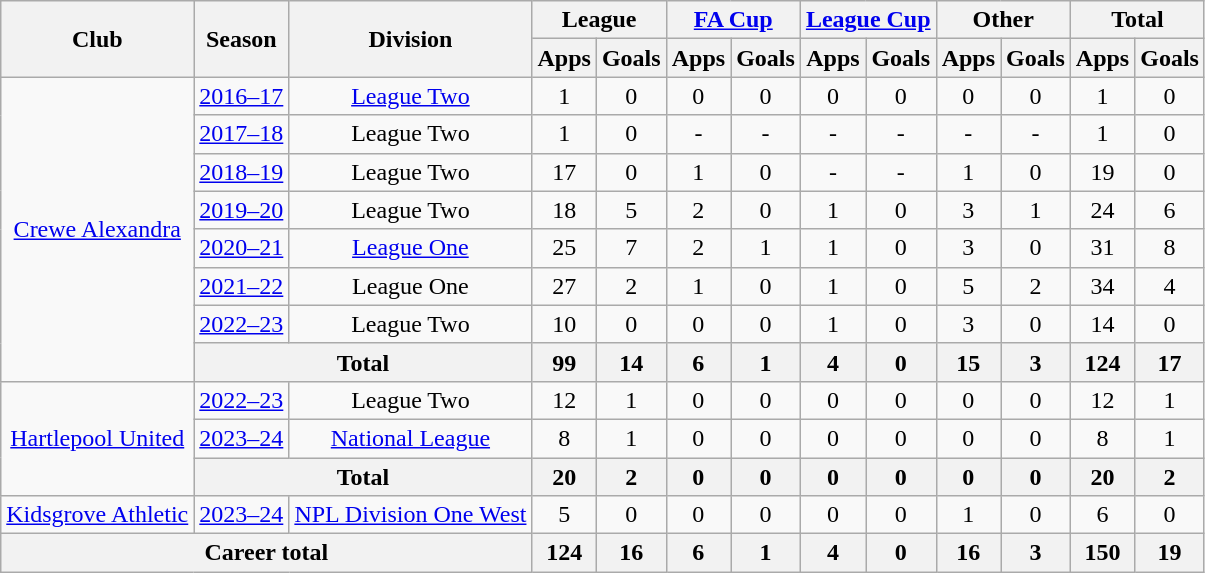<table class="wikitable" style="text-align:center;">
<tr>
<th rowspan="2">Club</th>
<th rowspan="2">Season</th>
<th rowspan="2">Division</th>
<th colspan="2">League</th>
<th colspan="2"><a href='#'>FA Cup</a></th>
<th colspan="2"><a href='#'>League Cup</a></th>
<th colspan="2">Other</th>
<th colspan="2">Total</th>
</tr>
<tr>
<th>Apps</th>
<th>Goals</th>
<th>Apps</th>
<th>Goals</th>
<th>Apps</th>
<th>Goals</th>
<th>Apps</th>
<th>Goals</th>
<th>Apps</th>
<th>Goals</th>
</tr>
<tr>
<td rowspan="8"><a href='#'>Crewe Alexandra</a></td>
<td><a href='#'>2016–17</a></td>
<td><a href='#'>League Two</a></td>
<td>1</td>
<td>0</td>
<td>0</td>
<td>0</td>
<td>0</td>
<td>0</td>
<td>0</td>
<td>0</td>
<td>1</td>
<td>0</td>
</tr>
<tr>
<td><a href='#'>2017–18</a></td>
<td>League Two</td>
<td>1</td>
<td>0</td>
<td>-</td>
<td>-</td>
<td>-</td>
<td>-</td>
<td>-</td>
<td>-</td>
<td>1</td>
<td>0</td>
</tr>
<tr>
<td><a href='#'>2018–19</a></td>
<td>League Two</td>
<td>17</td>
<td>0</td>
<td>1</td>
<td>0</td>
<td>-</td>
<td>-</td>
<td>1</td>
<td>0</td>
<td>19</td>
<td>0</td>
</tr>
<tr>
<td><a href='#'>2019–20</a></td>
<td>League Two</td>
<td>18</td>
<td>5</td>
<td>2</td>
<td>0</td>
<td>1</td>
<td>0</td>
<td>3</td>
<td>1</td>
<td>24</td>
<td>6</td>
</tr>
<tr>
<td><a href='#'>2020–21</a></td>
<td><a href='#'>League One</a></td>
<td>25</td>
<td>7</td>
<td>2</td>
<td>1</td>
<td>1</td>
<td>0</td>
<td>3</td>
<td>0</td>
<td>31</td>
<td>8</td>
</tr>
<tr>
<td><a href='#'>2021–22</a></td>
<td>League One</td>
<td>27</td>
<td>2</td>
<td>1</td>
<td>0</td>
<td>1</td>
<td>0</td>
<td>5</td>
<td>2</td>
<td>34</td>
<td>4</td>
</tr>
<tr>
<td><a href='#'>2022–23</a></td>
<td>League Two</td>
<td>10</td>
<td>0</td>
<td>0</td>
<td>0</td>
<td>1</td>
<td>0</td>
<td>3</td>
<td>0</td>
<td>14</td>
<td>0</td>
</tr>
<tr>
<th colspan="2">Total</th>
<th>99</th>
<th>14</th>
<th>6</th>
<th>1</th>
<th>4</th>
<th>0</th>
<th>15</th>
<th>3</th>
<th>124</th>
<th>17</th>
</tr>
<tr>
<td rowspan="3"><a href='#'>Hartlepool United</a></td>
<td><a href='#'>2022–23</a></td>
<td>League Two</td>
<td>12</td>
<td>1</td>
<td>0</td>
<td>0</td>
<td>0</td>
<td>0</td>
<td>0</td>
<td>0</td>
<td>12</td>
<td>1</td>
</tr>
<tr>
<td><a href='#'>2023–24</a></td>
<td><a href='#'>National League</a></td>
<td>8</td>
<td>1</td>
<td>0</td>
<td>0</td>
<td>0</td>
<td>0</td>
<td>0</td>
<td>0</td>
<td>8</td>
<td>1</td>
</tr>
<tr>
<th colspan="2">Total</th>
<th>20</th>
<th>2</th>
<th>0</th>
<th>0</th>
<th>0</th>
<th>0</th>
<th>0</th>
<th>0</th>
<th>20</th>
<th>2</th>
</tr>
<tr>
<td><a href='#'>Kidsgrove Athletic</a></td>
<td><a href='#'>2023–24</a></td>
<td><a href='#'>NPL Division One West</a></td>
<td>5</td>
<td>0</td>
<td>0</td>
<td>0</td>
<td>0</td>
<td>0</td>
<td>1</td>
<td>0</td>
<td>6</td>
<td>0</td>
</tr>
<tr>
<th colspan="3">Career total</th>
<th>124</th>
<th>16</th>
<th>6</th>
<th>1</th>
<th>4</th>
<th>0</th>
<th>16</th>
<th>3</th>
<th>150</th>
<th>19</th>
</tr>
</table>
